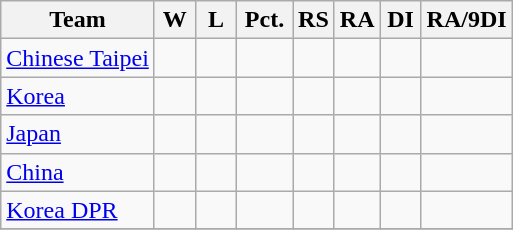<table class=wikitable style="text-align:center">
<tr>
<th>Team</th>
<th width=20>W</th>
<th width=20>L</th>
<th width=30>Pct.</th>
<th width=20>RS</th>
<th width=20>RA</th>
<th width=20>DI</th>
<th width=30>RA/9DI</th>
</tr>
<tr>
<td style="text-align:left"> <a href='#'>Chinese Taipei</a></td>
<td></td>
<td></td>
<td></td>
<td></td>
<td></td>
<td></td>
<td></td>
</tr>
<tr>
<td style="text-align:left"> <a href='#'>Korea</a></td>
<td></td>
<td></td>
<td></td>
<td></td>
<td></td>
<td></td>
<td></td>
</tr>
<tr>
<td style="text-align:left"> <a href='#'>Japan</a></td>
<td></td>
<td></td>
<td></td>
<td></td>
<td></td>
<td></td>
<td></td>
</tr>
<tr>
<td style="text-align:left"> <a href='#'>China</a></td>
<td></td>
<td></td>
<td></td>
<td></td>
<td></td>
<td></td>
<td></td>
</tr>
<tr>
<td style="text-align:left"> <a href='#'>Korea DPR</a></td>
<td></td>
<td></td>
<td></td>
<td></td>
<td></td>
<td></td>
<td></td>
</tr>
<tr>
</tr>
</table>
